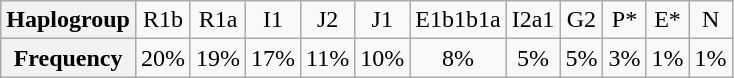<table class="wikitable" style="text-align:center">
<tr>
<th>Haplogroup</th>
<td>R1b</td>
<td>R1a</td>
<td>I1</td>
<td>J2</td>
<td>J1</td>
<td>E1b1b1a</td>
<td>I2a1</td>
<td>G2</td>
<td>P*</td>
<td>E*</td>
<td>N</td>
</tr>
<tr>
<th>Frequency</th>
<td>20%</td>
<td>19%</td>
<td>17%</td>
<td>11%</td>
<td>10%</td>
<td>8%</td>
<td>5%</td>
<td>5%</td>
<td>3%</td>
<td>1%</td>
<td>1%</td>
</tr>
</table>
